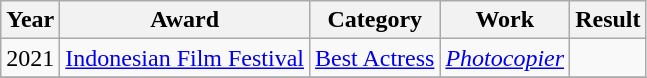<table class="wikitable sortable">
<tr>
<th>Year</th>
<th>Award</th>
<th>Category</th>
<th>Work</th>
<th>Result</th>
</tr>
<tr>
<td>2021</td>
<td><a href='#'>Indonesian Film Festival</a></td>
<td><a href='#'>Best Actress</a></td>
<td><em><a href='#'>Photocopier</a></em></td>
<td></td>
</tr>
<tr>
</tr>
</table>
